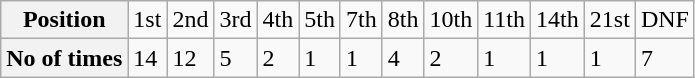<table class="wikitable">
<tr>
<th>Position</th>
<td>1st</td>
<td>2nd</td>
<td>3rd</td>
<td>4th</td>
<td>5th</td>
<td>7th</td>
<td>8th</td>
<td>10th</td>
<td>11th</td>
<td>14th</td>
<td>21st</td>
<td>DNF</td>
</tr>
<tr>
<th>No of times</th>
<td>14</td>
<td>12</td>
<td>5</td>
<td>2</td>
<td>1</td>
<td>1</td>
<td>4</td>
<td>2</td>
<td>1</td>
<td>1</td>
<td>1</td>
<td>7</td>
</tr>
</table>
